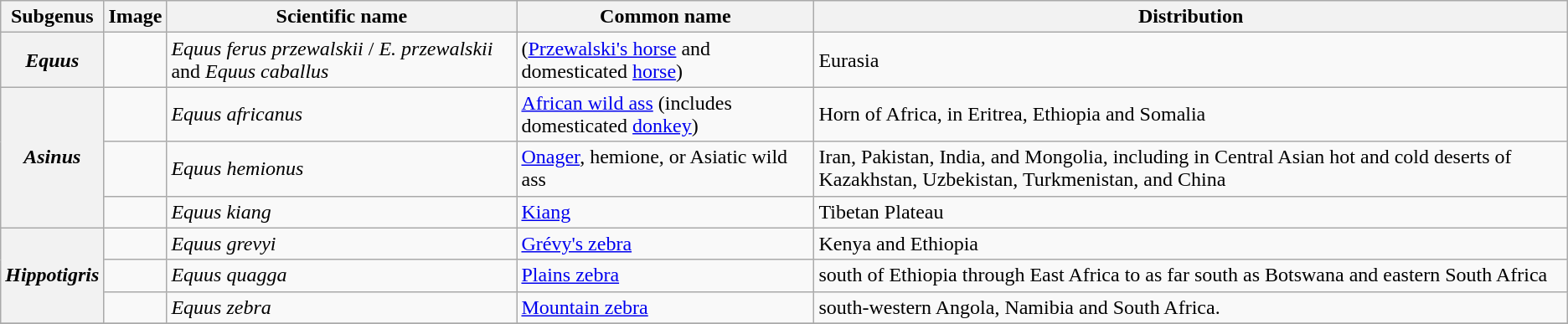<table class="wikitable collapsible">
<tr>
<th>Subgenus</th>
<th>Image</th>
<th>Scientific name</th>
<th>Common name</th>
<th>Distribution</th>
</tr>
<tr>
<th rowspan="1" style="text-align:center;"><em>Equus</em></th>
<td> </td>
<td><em>Equus ferus przewalskii</em> / <em>E. przewalskii</em> and <em>Equus caballus</em></td>
<td>(<a href='#'>Przewalski's horse</a> and domesticated <a href='#'>horse</a>)</td>
<td>Eurasia</td>
</tr>
<tr>
<th rowspan="3" style="text-align:center;"><em>Asinus</em></th>
<td></td>
<td><em>Equus africanus</em></td>
<td><a href='#'>African wild ass</a> (includes domesticated <a href='#'>donkey</a>)</td>
<td>Horn of Africa, in Eritrea, Ethiopia and Somalia</td>
</tr>
<tr>
<td></td>
<td><em>Equus hemionus</em></td>
<td><a href='#'>Onager</a>, hemione, or Asiatic wild ass</td>
<td>Iran, Pakistan, India, and Mongolia, including in Central Asian hot and cold deserts of Kazakhstan, Uzbekistan, Turkmenistan, and China</td>
</tr>
<tr>
<td></td>
<td><em>Equus kiang</em></td>
<td><a href='#'>Kiang</a></td>
<td>Tibetan Plateau</td>
</tr>
<tr>
<th rowspan="3" style="text-align:center;"><em>Hippotigris</em></th>
<td></td>
<td><em>Equus grevyi</em></td>
<td><a href='#'>Grévy's zebra</a></td>
<td>Kenya and Ethiopia</td>
</tr>
<tr>
<td></td>
<td><em>Equus quagga</em></td>
<td><a href='#'>Plains zebra</a></td>
<td>south of Ethiopia through East Africa to as far south as Botswana and eastern South Africa</td>
</tr>
<tr>
<td></td>
<td><em>Equus zebra</em></td>
<td><a href='#'>Mountain zebra</a></td>
<td>south-western Angola, Namibia and South Africa.</td>
</tr>
<tr>
</tr>
</table>
